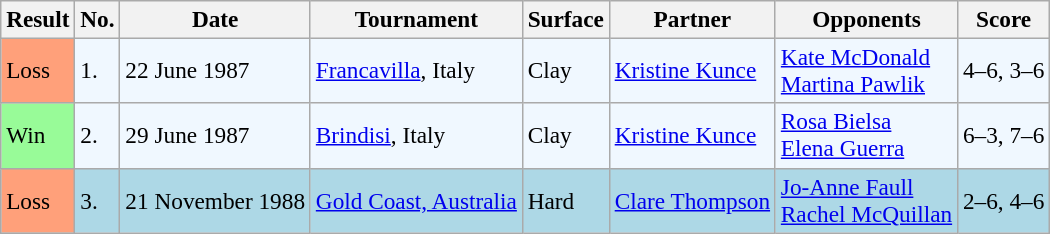<table class="sortable wikitable" style=font-size:97%>
<tr>
<th>Result</th>
<th>No.</th>
<th>Date</th>
<th>Tournament</th>
<th>Surface</th>
<th>Partner</th>
<th>Opponents</th>
<th>Score</th>
</tr>
<tr bgcolor="#f0f8ff">
<td style="background:#ffa07a;">Loss</td>
<td>1.</td>
<td>22 June 1987</td>
<td><a href='#'>Francavilla</a>, Italy</td>
<td>Clay</td>
<td> <a href='#'>Kristine Kunce</a></td>
<td> <a href='#'>Kate McDonald</a> <br>  <a href='#'>Martina Pawlik</a></td>
<td>4–6, 3–6</td>
</tr>
<tr bgcolor="#f0f8ff">
<td style="background:#98fb98;">Win</td>
<td>2.</td>
<td>29 June 1987</td>
<td><a href='#'>Brindisi</a>, Italy</td>
<td>Clay</td>
<td> <a href='#'>Kristine Kunce</a></td>
<td> <a href='#'>Rosa Bielsa</a> <br>  <a href='#'>Elena Guerra</a></td>
<td>6–3, 7–6</td>
</tr>
<tr style="background:lightblue;">
<td style="background:#ffa07a;">Loss</td>
<td>3.</td>
<td>21 November 1988</td>
<td><a href='#'>Gold Coast, Australia</a></td>
<td>Hard</td>
<td> <a href='#'>Clare Thompson</a></td>
<td> <a href='#'>Jo-Anne Faull</a> <br>  <a href='#'>Rachel McQuillan</a></td>
<td>2–6, 4–6</td>
</tr>
</table>
